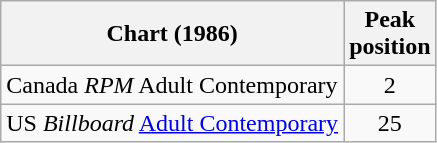<table class="wikitable">
<tr>
<th>Chart (1986)</th>
<th>Peak<br>position</th>
</tr>
<tr>
<td>Canada <em>RPM</em> Adult Contemporary</td>
<td style="text-align:center;">2</td>
</tr>
<tr>
<td>US <em>Billboard</em> <a href='#'>Adult Contemporary</a></td>
<td style="text-align:center;">25</td>
</tr>
</table>
